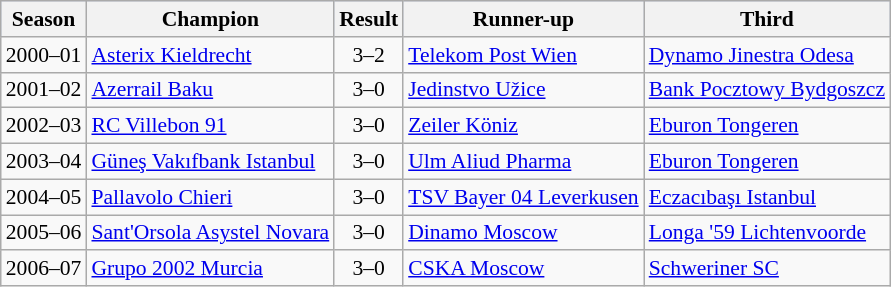<table class=wikitable style="font-size:90%;">
<tr bgcolor=#C1D8FF>
<th>Season</th>
<th>Champion</th>
<th>Result</th>
<th>Runner-up</th>
<th>Third</th>
</tr>
<tr>
<td align=center>2000–01</td>
<td> <a href='#'>Asterix Kieldrecht</a></td>
<td align=center>3–2</td>
<td> <a href='#'>Telekom Post Wien</a></td>
<td> <a href='#'>Dynamo Jinestra Odesa</a></td>
</tr>
<tr>
<td align=center>2001–02</td>
<td> <a href='#'>Azerrail Baku</a></td>
<td align=center>3–0</td>
<td> <a href='#'>Jedinstvo Užice</a></td>
<td> <a href='#'>Bank Pocztowy Bydgoszcz</a></td>
</tr>
<tr>
<td align=center>2002–03</td>
<td> <a href='#'>RC Villebon 91</a></td>
<td align=center>3–0</td>
<td> <a href='#'>Zeiler Köniz</a></td>
<td> <a href='#'>Eburon Tongeren</a></td>
</tr>
<tr>
<td align=center>2003–04</td>
<td> <a href='#'>Güneş Vakıfbank Istanbul</a></td>
<td align=center>3–0</td>
<td> <a href='#'>Ulm Aliud Pharma</a></td>
<td> <a href='#'>Eburon Tongeren</a></td>
</tr>
<tr>
<td align=center>2004–05</td>
<td> <a href='#'>Pallavolo Chieri</a></td>
<td align=center>3–0</td>
<td> <a href='#'>TSV Bayer 04 Leverkusen</a></td>
<td> <a href='#'>Eczacıbaşı Istanbul</a></td>
</tr>
<tr>
<td align=center>2005–06</td>
<td> <a href='#'>Sant'Orsola Asystel Novara</a></td>
<td align=center>3–0</td>
<td> <a href='#'>Dinamo Moscow</a></td>
<td> <a href='#'>Longa '59 Lichtenvoorde</a></td>
</tr>
<tr>
<td align=center>2006–07</td>
<td> <a href='#'>Grupo 2002 Murcia</a></td>
<td align=center>3–0</td>
<td> <a href='#'>CSKA Moscow</a></td>
<td> <a href='#'>Schweriner SC</a></td>
</tr>
</table>
